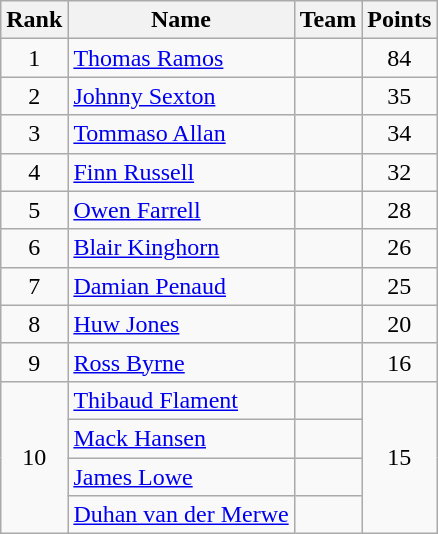<table class="wikitable" style="text-align:center">
<tr>
<th>Rank</th>
<th>Name</th>
<th>Team</th>
<th>Points</th>
</tr>
<tr>
<td>1</td>
<td align="left"><a href='#'>Thomas Ramos</a></td>
<td align="left"></td>
<td>84</td>
</tr>
<tr>
<td>2</td>
<td align="left"><a href='#'>Johnny Sexton</a></td>
<td align="left"></td>
<td>35</td>
</tr>
<tr>
<td>3</td>
<td align="left"><a href='#'>Tommaso Allan</a></td>
<td align="left"></td>
<td>34</td>
</tr>
<tr>
<td>4</td>
<td align="left"><a href='#'>Finn Russell</a></td>
<td align="left"></td>
<td>32</td>
</tr>
<tr>
<td>5</td>
<td align="left"><a href='#'>Owen Farrell</a></td>
<td align="left"></td>
<td>28</td>
</tr>
<tr>
<td>6</td>
<td align="left"><a href='#'>Blair Kinghorn</a></td>
<td align="left"></td>
<td>26</td>
</tr>
<tr>
<td>7</td>
<td align="left"><a href='#'>Damian Penaud</a></td>
<td align="left"></td>
<td>25</td>
</tr>
<tr>
<td>8</td>
<td align="left"><a href='#'>Huw Jones</a></td>
<td align="left"></td>
<td>20</td>
</tr>
<tr>
<td>9</td>
<td align="left"><a href='#'>Ross Byrne</a></td>
<td align="left"></td>
<td>16</td>
</tr>
<tr>
<td rowspan=4>10</td>
<td align="left"><a href='#'>Thibaud Flament</a></td>
<td align="left"></td>
<td rowspan=4>15</td>
</tr>
<tr>
<td align="left"><a href='#'>Mack Hansen</a></td>
<td align="left"></td>
</tr>
<tr>
<td align="left"><a href='#'>James Lowe</a></td>
<td align="left"></td>
</tr>
<tr>
<td align="left"><a href='#'>Duhan van der Merwe</a></td>
<td align="left"></td>
</tr>
</table>
